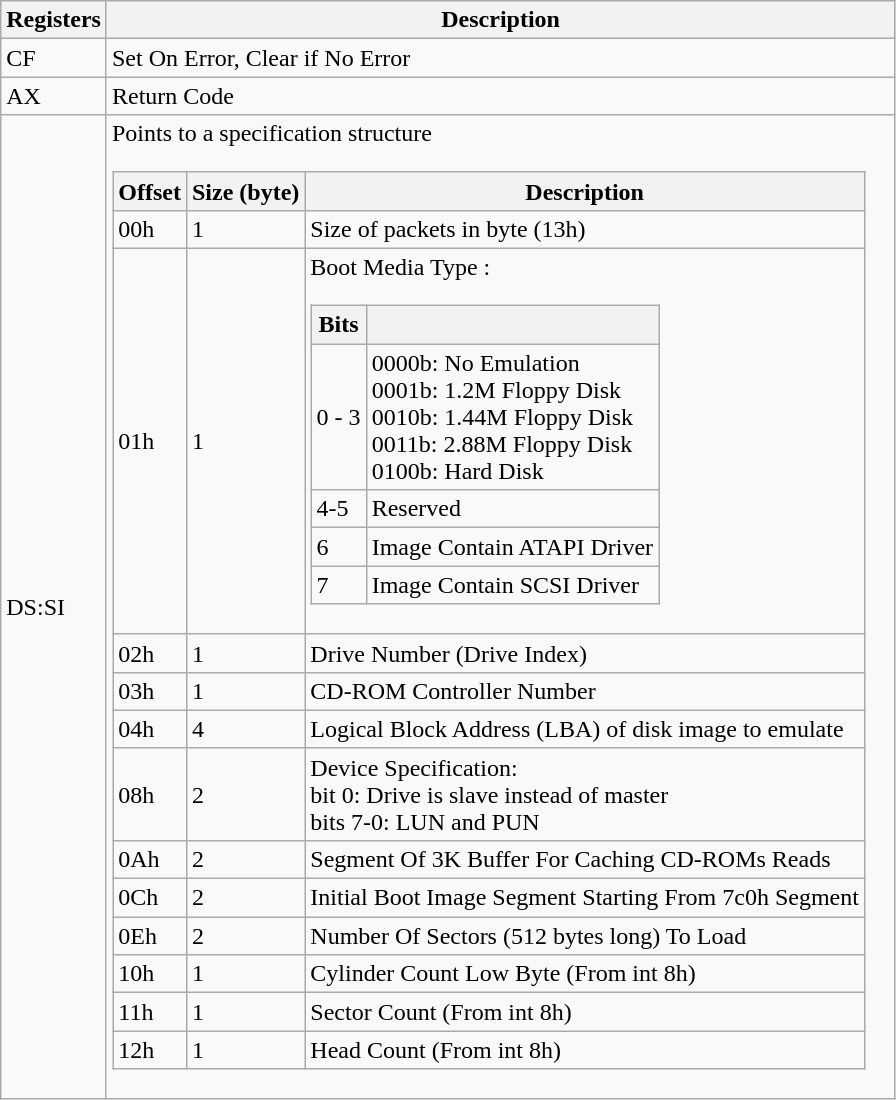<table class="wikitable">
<tr>
<th>Registers</th>
<th>Description</th>
</tr>
<tr>
<td>CF</td>
<td>Set On Error, Clear if No Error</td>
</tr>
<tr>
<td>AX</td>
<td>Return Code</td>
</tr>
<tr>
<td>DS:SI</td>
<td>Points to a specification structure<br><table class="wikitable">
<tr>
<th>Offset</th>
<th>Size (byte)</th>
<th>Description</th>
</tr>
<tr>
<td>00h</td>
<td>1</td>
<td>Size of packets in byte (13h)</td>
</tr>
<tr>
<td>01h</td>
<td>1</td>
<td>Boot Media Type :<br><table class="wikitable">
<tr>
<th>Bits</th>
<th></th>
</tr>
<tr>
<td>0 - 3</td>
<td>0000b: No Emulation<br>0001b: 1.2M Floppy Disk<br>0010b: 1.44M Floppy Disk<br>0011b: 2.88M Floppy Disk<br>0100b: Hard Disk</td>
</tr>
<tr>
<td>4-5</td>
<td>Reserved</td>
</tr>
<tr>
<td>6</td>
<td>Image Contain ATAPI Driver</td>
</tr>
<tr>
<td>7</td>
<td>Image Contain SCSI Driver</td>
</tr>
</table>
</td>
</tr>
<tr>
<td>02h</td>
<td>1</td>
<td>Drive Number (Drive Index)</td>
</tr>
<tr>
<td>03h</td>
<td>1</td>
<td>CD-ROM Controller Number</td>
</tr>
<tr>
<td>04h</td>
<td>4</td>
<td>Logical Block Address (LBA) of disk image to emulate</td>
</tr>
<tr>
<td>08h</td>
<td>2</td>
<td>Device Specification:<br>bit 0: Drive is slave instead of master<br>bits 7-0: LUN and PUN</td>
</tr>
<tr>
<td>0Ah</td>
<td>2</td>
<td>Segment Of 3K Buffer For Caching CD-ROMs Reads</td>
</tr>
<tr>
<td>0Ch</td>
<td>2</td>
<td>Initial Boot Image Segment Starting From 7c0h Segment</td>
</tr>
<tr>
<td>0Eh</td>
<td>2</td>
<td>Number Of Sectors (512 bytes long) To Load</td>
</tr>
<tr>
<td>10h</td>
<td>1</td>
<td>Cylinder Count Low Byte (From int 8h)</td>
</tr>
<tr>
<td>11h</td>
<td>1</td>
<td>Sector Count (From int 8h)</td>
</tr>
<tr>
<td>12h</td>
<td>1</td>
<td>Head Count (From int 8h)</td>
</tr>
</table>
</td>
</tr>
</table>
